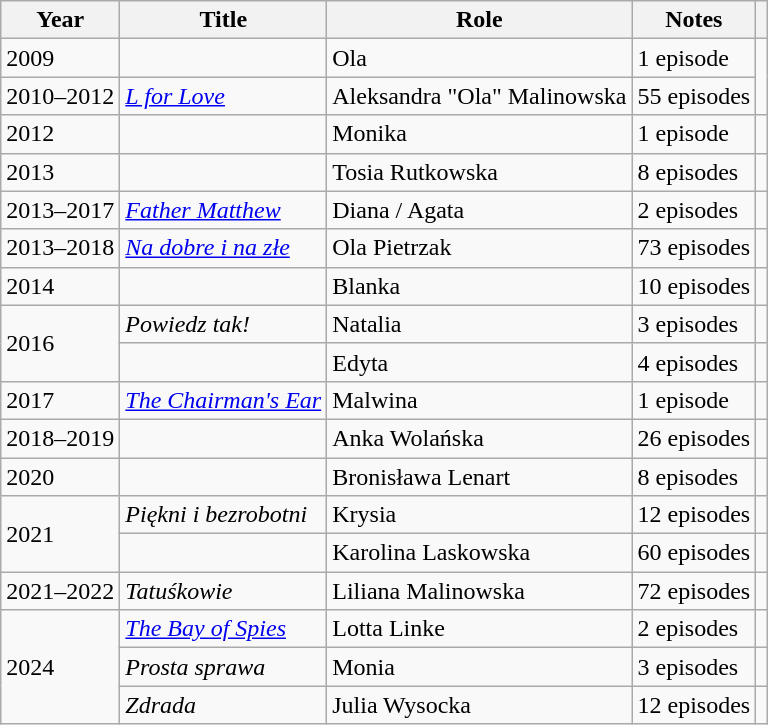<table class="wikitable sortable">
<tr>
<th>Year</th>
<th>Title</th>
<th>Role</th>
<th class="unsortable">Notes</th>
<th class="unsortable"></th>
</tr>
<tr>
<td>2009</td>
<td><em></em></td>
<td>Ola</td>
<td>1 episode</td>
<td rowspan="2"></td>
</tr>
<tr>
<td>2010–2012</td>
<td><em><a href='#'>L for Love</a></em></td>
<td>Aleksandra "Ola" Malinowska</td>
<td>55 episodes</td>
</tr>
<tr>
<td>2012</td>
<td><em></em></td>
<td>Monika</td>
<td>1 episode</td>
<td></td>
</tr>
<tr>
<td>2013</td>
<td><em></em></td>
<td>Tosia Rutkowska</td>
<td>8 episodes</td>
<td></td>
</tr>
<tr>
<td>2013–2017</td>
<td><em><a href='#'>Father Matthew</a></em></td>
<td>Diana / Agata</td>
<td>2 episodes</td>
<td></td>
</tr>
<tr>
<td>2013–2018</td>
<td><em><a href='#'>Na dobre i na złe</a></em></td>
<td>Ola Pietrzak</td>
<td>73 episodes</td>
<td></td>
</tr>
<tr>
<td>2014</td>
<td><em></em></td>
<td>Blanka</td>
<td>10 episodes</td>
<td></td>
</tr>
<tr>
<td rowspan="2">2016</td>
<td><em>Powiedz tak!</em></td>
<td>Natalia</td>
<td>3 episodes</td>
<td></td>
</tr>
<tr>
<td><em></em></td>
<td>Edyta</td>
<td>4 episodes</td>
<td></td>
</tr>
<tr>
<td>2017</td>
<td><em><a href='#'>The Chairman's Ear</a></em></td>
<td>Malwina</td>
<td>1 episode</td>
<td></td>
</tr>
<tr>
<td>2018–2019</td>
<td><em></em></td>
<td>Anka Wolańska</td>
<td>26 episodes</td>
<td></td>
</tr>
<tr>
<td>2020</td>
<td><em></em></td>
<td>Bronisława Lenart</td>
<td>8 episodes</td>
<td></td>
</tr>
<tr>
<td rowspan="2">2021</td>
<td><em>Piękni i bezrobotni</em></td>
<td>Krysia</td>
<td>12 episodes</td>
<td></td>
</tr>
<tr>
<td><em></em></td>
<td>Karolina Laskowska</td>
<td>60 episodes</td>
<td></td>
</tr>
<tr>
<td>2021–2022</td>
<td><em>Tatuśkowie</em></td>
<td>Liliana Malinowska</td>
<td>72 episodes</td>
<td></td>
</tr>
<tr>
<td rowspan="3">2024</td>
<td><em><a href='#'>The Bay of Spies</a></em></td>
<td>Lotta Linke</td>
<td>2 episodes</td>
<td></td>
</tr>
<tr>
<td><em>Prosta sprawa</em></td>
<td>Monia</td>
<td>3 episodes</td>
<td></td>
</tr>
<tr>
<td><em>Zdrada</em></td>
<td>Julia Wysocka</td>
<td>12 episodes</td>
<td></td>
</tr>
</table>
